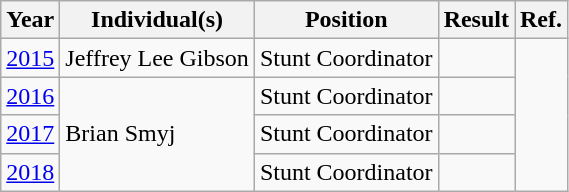<table class="wikitable">
<tr>
<th>Year</th>
<th>Individual(s)</th>
<th>Position</th>
<th>Result</th>
<th>Ref.</th>
</tr>
<tr>
<td><a href='#'>2015</a></td>
<td>Jeffrey Lee Gibson</td>
<td>Stunt Coordinator</td>
<td></td>
<td rowspan="4" align="center"></td>
</tr>
<tr>
<td><a href='#'>2016</a></td>
<td rowspan="3">Brian Smyj</td>
<td>Stunt Coordinator</td>
<td></td>
</tr>
<tr>
<td><a href='#'>2017</a></td>
<td>Stunt Coordinator</td>
<td></td>
</tr>
<tr>
<td><a href='#'>2018</a></td>
<td>Stunt Coordinator</td>
<td></td>
</tr>
</table>
